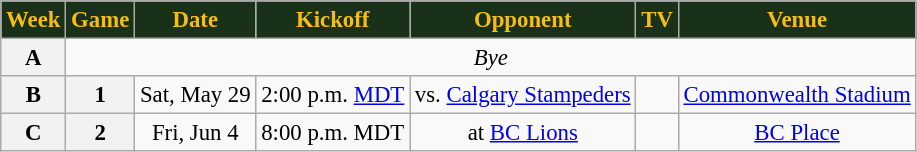<table class="wikitable" style="font-size: 95%;">
<tr>
<th style="background:#183118;color:#f7bd13;">Week</th>
<th style="background:#183118;color:#f7bd13;">Game</th>
<th style="background:#183118;color:#f7bd13;">Date</th>
<th style="background:#183118;color:#f7bd13;">Kickoff</th>
<th style="background:#183118;color:#f7bd13;">Opponent</th>
<th style="background:#183118;color:#f7bd13;">TV</th>
<th style="background:#183118;color:#f7bd13;">Venue</th>
</tr>
<tr style= bgcolor="ffffff">
<th align="center"><strong>A</strong></th>
<td colspan=10 align="center" valign="middle"><em>Bye</em></td>
</tr>
<tr style= bgcolor="ffffff">
<th align="center"><strong>B</strong></th>
<th align="center"><strong>1</strong></th>
<td align="center">Sat, May 29</td>
<td align="center">2:00 p.m. <a href='#'>MDT</a></td>
<td align="center">vs. <a href='#'>Calgary Stampeders</a></td>
<td align="center"></td>
<td align="center"><a href='#'>Commonwealth Stadium</a></td>
</tr>
<tr style= bgcolor="ffffff">
<th align="center"><strong>C</strong></th>
<th align="center"><strong>2</strong></th>
<td align="center">Fri, Jun 4</td>
<td align="center">8:00 p.m. MDT</td>
<td align="center">at <a href='#'>BC Lions</a></td>
<td align="center"></td>
<td align="center"><a href='#'>BC Place</a></td>
</tr>
</table>
